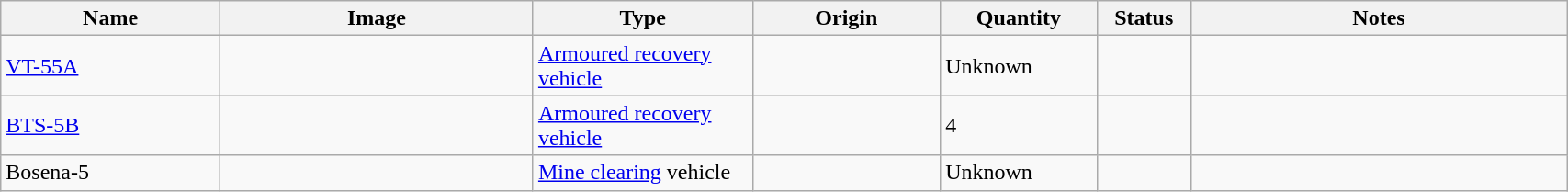<table class="wikitable" style="width:90%;">
<tr>
<th width=14%>Name</th>
<th width=20%>Image</th>
<th width=14%>Type</th>
<th width=12%>Origin</th>
<th width=10%>Quantity</th>
<th width=06%>Status</th>
<th width=24%>Notes</th>
</tr>
<tr>
<td><a href='#'>VT-55A</a></td>
<td></td>
<td><a href='#'>Armoured recovery vehicle</a></td>
<td><br></td>
<td>Unknown</td>
<td></td>
<td></td>
</tr>
<tr>
<td><a href='#'>BTS-5B</a></td>
<td></td>
<td><a href='#'>Armoured recovery vehicle</a></td>
<td></td>
<td>4</td>
<td></td>
<td></td>
</tr>
<tr>
<td>Bosena-5</td>
<td></td>
<td><a href='#'>Mine clearing</a> vehicle</td>
<td></td>
<td>Unknown</td>
<td></td>
<td></td>
</tr>
</table>
